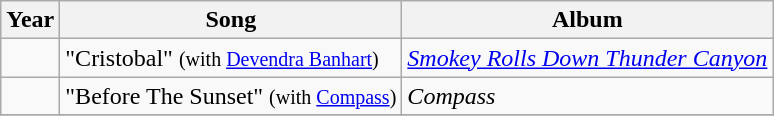<table class="wikitable">
<tr>
<th>Year</th>
<th>Song</th>
<th>Album</th>
</tr>
<tr>
<td rowspan="1"></td>
<td>"Cristobal" <small>(with <a href='#'>Devendra Banhart</a>)</small></td>
<td rowspan="1"><em><a href='#'>Smokey Rolls Down Thunder Canyon</a></em></td>
</tr>
<tr>
<td rowspan="1"></td>
<td>"Before The Sunset" <small>(with <a href='#'>Compass</a>)</small></td>
<td rowspan="1"><em>Compass</em></td>
</tr>
<tr>
</tr>
</table>
